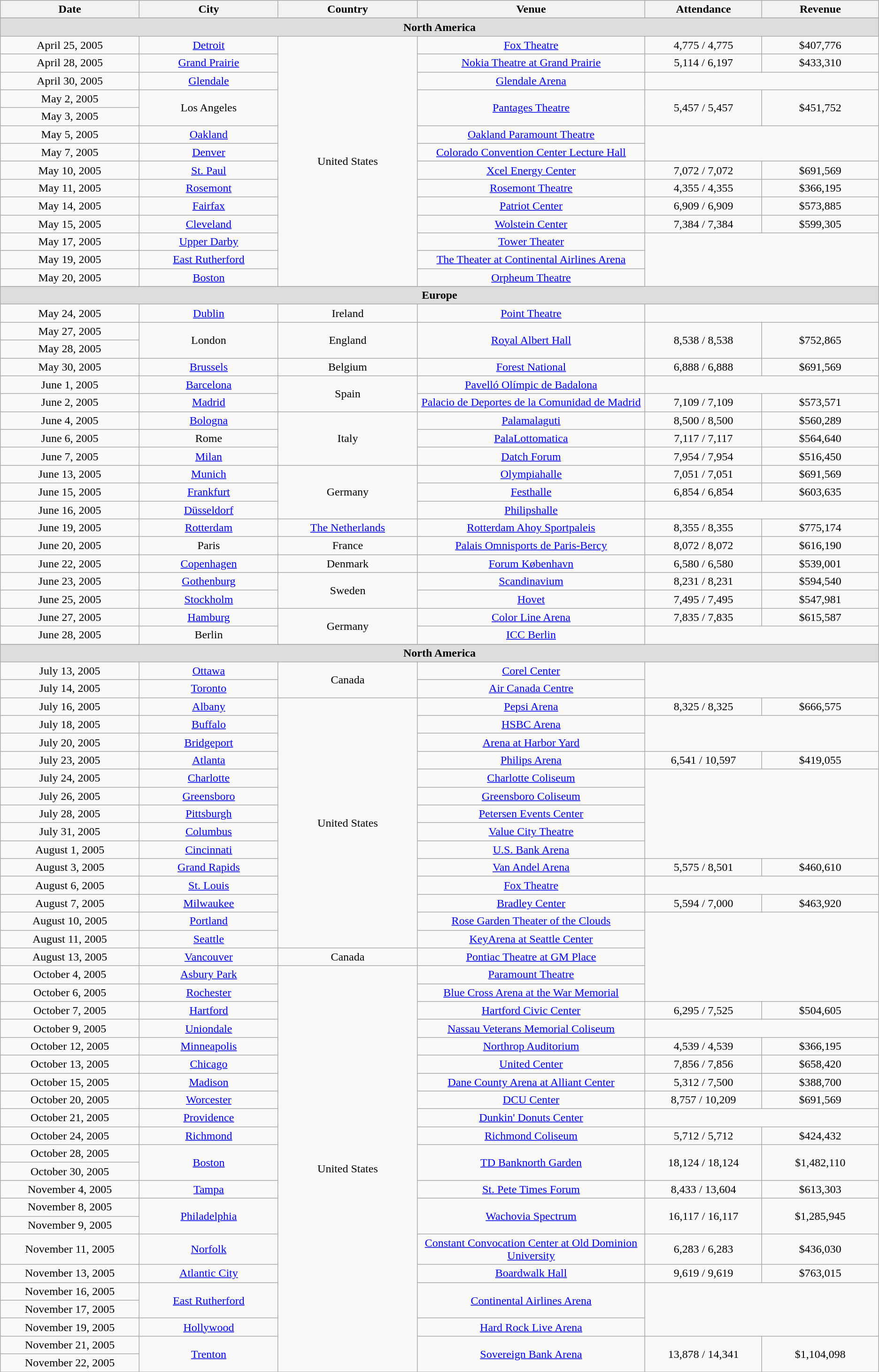<table class="wikitable" style="text-align:center;">
<tr>
<th scope="col" style="width:12em;">Date</th>
<th scope="col" style="width:12em;">City</th>
<th scope="col" style="width:12em;">Country</th>
<th scope="col" style="width:20em;">Venue</th>
<th scope="col" style="width:10em;">Attendance</th>
<th scope="col" style="width:10em;">Revenue</th>
</tr>
<tr>
</tr>
<tr style="background:#ddd;">
<td colspan="6"><strong>North America</strong></td>
</tr>
<tr>
<td>April 25, 2005</td>
<td><a href='#'>Detroit</a></td>
<td rowspan="14">United States</td>
<td><a href='#'>Fox Theatre</a></td>
<td rowspan="1">4,775 / 4,775</td>
<td rowspan="1">$407,776</td>
</tr>
<tr>
<td>April 28, 2005</td>
<td><a href='#'>Grand Prairie</a></td>
<td><a href='#'>Nokia Theatre at Grand Prairie</a></td>
<td rowspan="1">5,114 / 6,197</td>
<td rowspan="1">$433,310</td>
</tr>
<tr>
<td>April 30, 2005</td>
<td><a href='#'>Glendale</a></td>
<td><a href='#'>Glendale Arena</a></td>
</tr>
<tr>
<td>May 2, 2005</td>
<td rowspan="2">Los Angeles</td>
<td rowspan="2"><a href='#'>Pantages Theatre</a></td>
<td rowspan="2">5,457 / 5,457</td>
<td rowspan="2">$451,752</td>
</tr>
<tr>
<td>May 3, 2005</td>
</tr>
<tr>
<td>May 5, 2005</td>
<td><a href='#'>Oakland</a></td>
<td><a href='#'>Oakland Paramount Theatre</a></td>
</tr>
<tr>
<td>May 7, 2005</td>
<td><a href='#'>Denver</a></td>
<td><a href='#'>Colorado Convention Center Lecture Hall</a></td>
</tr>
<tr>
<td>May 10, 2005</td>
<td><a href='#'>St. Paul</a></td>
<td><a href='#'>Xcel Energy Center</a></td>
<td rowspan="1">7,072 / 7,072</td>
<td rowspan="1">$691,569</td>
</tr>
<tr>
<td>May 11, 2005</td>
<td><a href='#'>Rosemont</a></td>
<td><a href='#'>Rosemont Theatre</a></td>
<td rowspan="1">4,355 / 4,355</td>
<td rowspan="1">$366,195</td>
</tr>
<tr>
<td>May 14, 2005</td>
<td><a href='#'>Fairfax</a></td>
<td><a href='#'>Patriot Center</a></td>
<td rowspan="1">6,909 / 6,909</td>
<td rowspan="1">$573,885</td>
</tr>
<tr>
<td>May 15, 2005</td>
<td><a href='#'>Cleveland</a></td>
<td><a href='#'>Wolstein Center</a></td>
<td rowspan="1">7,384 / 7,384</td>
<td rowspan="1">$599,305</td>
</tr>
<tr>
<td>May 17, 2005</td>
<td><a href='#'>Upper Darby</a></td>
<td><a href='#'>Tower Theater</a></td>
</tr>
<tr>
<td>May 19, 2005</td>
<td><a href='#'>East Rutherford</a></td>
<td><a href='#'>The Theater at Continental Airlines Arena</a></td>
</tr>
<tr>
<td>May 20, 2005</td>
<td><a href='#'>Boston</a></td>
<td><a href='#'>Orpheum Theatre</a></td>
</tr>
<tr>
</tr>
<tr style="background:#ddd;">
<td colspan="6"><strong>Europe</strong></td>
</tr>
<tr>
<td>May 24, 2005</td>
<td><a href='#'>Dublin</a></td>
<td>Ireland</td>
<td><a href='#'>Point Theatre</a></td>
</tr>
<tr>
<td>May 27, 2005</td>
<td rowspan="2">London</td>
<td rowspan="2">England</td>
<td rowspan="2"><a href='#'>Royal Albert Hall</a></td>
<td rowspan="2">8,538 / 8,538</td>
<td rowspan="2">$752,865</td>
</tr>
<tr>
<td>May 28, 2005</td>
</tr>
<tr>
<td>May 30, 2005</td>
<td><a href='#'>Brussels</a></td>
<td>Belgium</td>
<td><a href='#'>Forest National</a></td>
<td rowspan="1">6,888 / 6,888</td>
<td rowspan="1">$691,569</td>
</tr>
<tr>
<td>June 1, 2005</td>
<td><a href='#'>Barcelona</a></td>
<td rowspan="2">Spain</td>
<td><a href='#'>Pavelló Olímpic de Badalona</a></td>
</tr>
<tr>
<td>June 2, 2005</td>
<td><a href='#'>Madrid</a></td>
<td><a href='#'>Palacio de Deportes de la Comunidad de Madrid</a></td>
<td rowspan="1">7,109 / 7,109</td>
<td rowspan="1">$573,571</td>
</tr>
<tr>
<td>June 4, 2005</td>
<td><a href='#'>Bologna</a></td>
<td rowspan="3">Italy</td>
<td><a href='#'>Palamalaguti</a></td>
<td rowspan="1">8,500 / 8,500</td>
<td rowspan="1">$560,289</td>
</tr>
<tr>
<td>June 6, 2005</td>
<td>Rome</td>
<td><a href='#'>PalaLottomatica</a></td>
<td rowspan="1">7,117 / 7,117</td>
<td rowspan="1">$564,640</td>
</tr>
<tr>
<td>June 7, 2005</td>
<td><a href='#'>Milan</a></td>
<td><a href='#'>Datch Forum</a></td>
<td rowspan="1">7,954 / 7,954</td>
<td rowspan="1">$516,450</td>
</tr>
<tr>
<td>June 13, 2005</td>
<td><a href='#'>Munich</a></td>
<td rowspan="3">Germany</td>
<td><a href='#'>Olympiahalle</a></td>
<td rowspan="1">7,051 / 7,051</td>
<td rowspan="1">$691,569</td>
</tr>
<tr>
<td>June 15, 2005</td>
<td><a href='#'>Frankfurt</a></td>
<td><a href='#'>Festhalle</a></td>
<td rowspan="1">6,854 / 6,854</td>
<td rowspan="1">$603,635</td>
</tr>
<tr>
<td>June 16, 2005</td>
<td><a href='#'>Düsseldorf</a></td>
<td><a href='#'>Philipshalle</a></td>
</tr>
<tr>
<td>June 19, 2005</td>
<td><a href='#'>Rotterdam</a></td>
<td><a href='#'>The Netherlands</a></td>
<td><a href='#'>Rotterdam Ahoy Sportpaleis</a></td>
<td rowspan="1">8,355 / 8,355</td>
<td rowspan="1">$775,174</td>
</tr>
<tr>
<td>June 20, 2005</td>
<td>Paris</td>
<td>France</td>
<td><a href='#'>Palais Omnisports de Paris-Bercy</a></td>
<td rowspan="1">8,072 / 8,072</td>
<td rowspan="1">$616,190</td>
</tr>
<tr>
<td>June 22, 2005</td>
<td><a href='#'>Copenhagen</a></td>
<td>Denmark</td>
<td><a href='#'>Forum København</a></td>
<td rowspan="1">6,580 / 6,580</td>
<td rowspan="1">$539,001</td>
</tr>
<tr>
<td>June 23, 2005</td>
<td><a href='#'>Gothenburg</a></td>
<td rowspan="2">Sweden</td>
<td><a href='#'>Scandinavium</a></td>
<td rowspan="1">8,231 / 8,231</td>
<td rowspan="1">$594,540</td>
</tr>
<tr>
<td>June 25, 2005</td>
<td><a href='#'>Stockholm</a></td>
<td><a href='#'>Hovet</a></td>
<td rowspan="1">7,495 / 7,495</td>
<td rowspan="1">$547,981</td>
</tr>
<tr>
<td>June 27, 2005</td>
<td><a href='#'>Hamburg</a></td>
<td rowspan="2">Germany</td>
<td><a href='#'>Color Line Arena</a></td>
<td rowspan="1">7,835 / 7,835</td>
<td rowspan="1">$615,587</td>
</tr>
<tr>
<td>June 28, 2005</td>
<td>Berlin</td>
<td><a href='#'>ICC Berlin</a></td>
</tr>
<tr>
</tr>
<tr style="background:#ddd;">
<td colspan="6"><strong>North America</strong></td>
</tr>
<tr>
<td>July 13, 2005</td>
<td><a href='#'>Ottawa</a></td>
<td rowspan="2">Canada</td>
<td><a href='#'>Corel Center</a></td>
</tr>
<tr>
<td>July 14, 2005</td>
<td><a href='#'>Toronto</a></td>
<td><a href='#'>Air Canada Centre</a></td>
</tr>
<tr>
<td>July 16, 2005</td>
<td><a href='#'>Albany</a></td>
<td rowspan="14">United States</td>
<td><a href='#'>Pepsi Arena</a></td>
<td rowspan="1">8,325 / 8,325</td>
<td rowspan="1">$666,575</td>
</tr>
<tr>
<td>July 18, 2005</td>
<td><a href='#'>Buffalo</a></td>
<td><a href='#'>HSBC Arena</a></td>
</tr>
<tr>
<td>July 20, 2005</td>
<td><a href='#'>Bridgeport</a></td>
<td><a href='#'>Arena at Harbor Yard</a></td>
</tr>
<tr>
<td>July 23, 2005</td>
<td><a href='#'>Atlanta</a></td>
<td><a href='#'>Philips Arena</a></td>
<td rowspan="1">6,541 / 10,597</td>
<td rowspan="1">$419,055</td>
</tr>
<tr>
<td>July 24, 2005</td>
<td><a href='#'>Charlotte</a></td>
<td><a href='#'>Charlotte Coliseum</a></td>
</tr>
<tr>
<td>July 26, 2005</td>
<td><a href='#'>Greensboro</a></td>
<td><a href='#'>Greensboro Coliseum</a></td>
</tr>
<tr>
<td>July 28, 2005</td>
<td><a href='#'>Pittsburgh</a></td>
<td><a href='#'>Petersen Events Center</a></td>
</tr>
<tr>
<td>July 31, 2005</td>
<td><a href='#'>Columbus</a></td>
<td><a href='#'>Value City Theatre</a></td>
</tr>
<tr>
<td>August 1, 2005</td>
<td><a href='#'>Cincinnati</a></td>
<td><a href='#'>U.S. Bank Arena</a></td>
</tr>
<tr>
<td>August 3, 2005</td>
<td><a href='#'>Grand Rapids</a></td>
<td><a href='#'>Van Andel Arena</a></td>
<td rowspan="1">5,575 / 8,501</td>
<td rowspan="1">$460,610</td>
</tr>
<tr>
<td>August 6, 2005</td>
<td><a href='#'>St. Louis</a></td>
<td><a href='#'>Fox Theatre</a></td>
</tr>
<tr>
<td>August 7, 2005</td>
<td><a href='#'>Milwaukee</a></td>
<td><a href='#'>Bradley Center</a></td>
<td rowspan="1">5,594 / 7,000</td>
<td rowspan="1">$463,920</td>
</tr>
<tr>
<td>August 10, 2005</td>
<td><a href='#'>Portland</a></td>
<td><a href='#'>Rose Garden Theater of the Clouds</a></td>
</tr>
<tr>
<td>August 11, 2005</td>
<td><a href='#'>Seattle</a></td>
<td><a href='#'>KeyArena at Seattle Center</a></td>
</tr>
<tr>
<td>August 13, 2005</td>
<td><a href='#'>Vancouver</a></td>
<td>Canada</td>
<td><a href='#'>Pontiac Theatre at GM Place</a></td>
</tr>
<tr>
<td>October 4, 2005</td>
<td><a href='#'>Asbury Park</a></td>
<td rowspan="22">United States</td>
<td><a href='#'>Paramount Theatre</a></td>
</tr>
<tr>
<td>October 6, 2005</td>
<td><a href='#'>Rochester</a></td>
<td><a href='#'>Blue Cross Arena at the War Memorial</a></td>
</tr>
<tr>
<td>October 7, 2005</td>
<td><a href='#'>Hartford</a></td>
<td><a href='#'>Hartford Civic Center</a></td>
<td rowspan="1">6,295 / 7,525</td>
<td rowspan="1">$504,605</td>
</tr>
<tr>
<td>October 9, 2005</td>
<td><a href='#'>Uniondale</a></td>
<td><a href='#'>Nassau Veterans Memorial Coliseum</a></td>
</tr>
<tr>
<td>October 12, 2005</td>
<td><a href='#'>Minneapolis</a></td>
<td><a href='#'>Northrop Auditorium</a></td>
<td rowspan="1">4,539 / 4,539</td>
<td rowspan="1">$366,195</td>
</tr>
<tr>
<td>October 13, 2005</td>
<td><a href='#'>Chicago</a></td>
<td><a href='#'>United Center</a></td>
<td rowspan="1">7,856 / 7,856</td>
<td rowspan="1">$658,420</td>
</tr>
<tr>
<td>October 15, 2005</td>
<td><a href='#'>Madison</a></td>
<td><a href='#'>Dane County Arena at Alliant Center</a></td>
<td rowspan="1">5,312 / 7,500</td>
<td rowspan="1">$388,700</td>
</tr>
<tr>
<td>October 20, 2005</td>
<td><a href='#'>Worcester</a></td>
<td><a href='#'>DCU Center</a></td>
<td rowspan="1">8,757 / 10,209</td>
<td rowspan="1">$691,569</td>
</tr>
<tr>
<td>October 21, 2005</td>
<td><a href='#'>Providence</a></td>
<td><a href='#'>Dunkin' Donuts Center</a></td>
</tr>
<tr>
<td>October 24, 2005</td>
<td><a href='#'>Richmond</a></td>
<td><a href='#'>Richmond Coliseum</a></td>
<td rowspan="1">5,712 / 5,712</td>
<td rowspan="1">$424,432</td>
</tr>
<tr>
<td>October 28, 2005</td>
<td rowspan="2"><a href='#'>Boston</a></td>
<td rowspan="2"><a href='#'>TD Banknorth Garden</a></td>
<td rowspan="2">18,124 / 18,124</td>
<td rowspan="2">$1,482,110</td>
</tr>
<tr>
<td>October 30, 2005</td>
</tr>
<tr>
<td>November 4, 2005</td>
<td><a href='#'>Tampa</a></td>
<td><a href='#'>St. Pete Times Forum</a></td>
<td rowspan="1">8,433 / 13,604</td>
<td rowspan="1">$613,303</td>
</tr>
<tr>
<td>November 8, 2005</td>
<td rowspan="2"><a href='#'>Philadelphia</a></td>
<td rowspan="2"><a href='#'>Wachovia Spectrum</a></td>
<td rowspan="2">16,117 / 16,117</td>
<td rowspan="2">$1,285,945</td>
</tr>
<tr>
<td>November 9, 2005</td>
</tr>
<tr>
<td>November 11, 2005</td>
<td><a href='#'>Norfolk</a></td>
<td><a href='#'>Constant Convocation Center at Old Dominion University</a></td>
<td rowspan="1">6,283 / 6,283</td>
<td rowspan="1">$436,030</td>
</tr>
<tr>
<td>November 13, 2005</td>
<td><a href='#'>Atlantic City</a></td>
<td><a href='#'>Boardwalk Hall</a></td>
<td rowspan="1">9,619 / 9,619</td>
<td rowspan="1">$763,015</td>
</tr>
<tr>
<td>November 16, 2005</td>
<td rowspan="2"><a href='#'>East Rutherford</a></td>
<td rowspan="2"><a href='#'>Continental Airlines Arena</a></td>
</tr>
<tr>
<td>November 17, 2005</td>
</tr>
<tr>
<td>November 19, 2005</td>
<td><a href='#'>Hollywood</a></td>
<td><a href='#'>Hard Rock Live Arena</a></td>
</tr>
<tr>
<td>November 21, 2005</td>
<td rowspan="2"><a href='#'>Trenton</a></td>
<td rowspan="2"><a href='#'>Sovereign Bank Arena</a></td>
<td rowspan="2">13,878 / 14,341</td>
<td rowspan="2">$1,104,098</td>
</tr>
<tr>
<td>November 22, 2005</td>
</tr>
<tr>
</tr>
</table>
